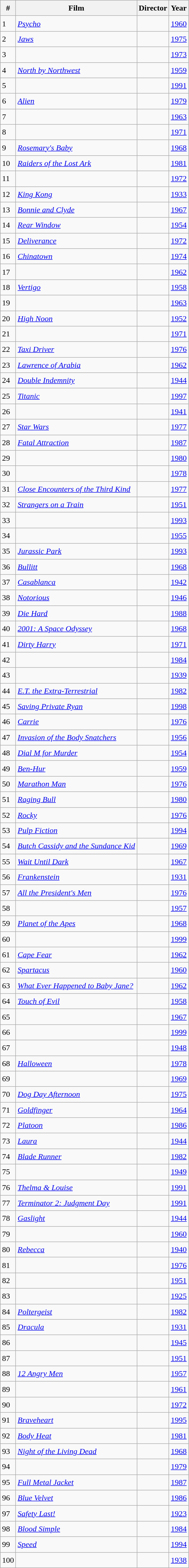<table class="wikitable sortable" style="font-size:1.00em; line-height:1.5em;">
<tr>
<th>#</th>
<th>Film</th>
<th>Director</th>
<th>Year</th>
</tr>
<tr>
<td>1</td>
<td><em><a href='#'>Psycho</a></em></td>
<td></td>
<td><a href='#'>1960</a></td>
</tr>
<tr>
<td>2</td>
<td><em><a href='#'>Jaws</a></em></td>
<td></td>
<td><a href='#'>1975</a></td>
</tr>
<tr>
<td>3</td>
<td></td>
<td></td>
<td><a href='#'>1973</a></td>
</tr>
<tr>
<td>4</td>
<td><em><a href='#'>North by Northwest</a></em></td>
<td></td>
<td><a href='#'>1959</a></td>
</tr>
<tr>
<td>5</td>
<td></td>
<td></td>
<td><a href='#'>1991</a></td>
</tr>
<tr>
<td>6</td>
<td><em><a href='#'>Alien</a></em></td>
<td></td>
<td><a href='#'>1979</a></td>
</tr>
<tr>
<td>7</td>
<td></td>
<td></td>
<td><a href='#'>1963</a></td>
</tr>
<tr>
<td>8</td>
<td></td>
<td></td>
<td><a href='#'>1971</a></td>
</tr>
<tr>
<td>9</td>
<td><em><a href='#'>Rosemary's Baby</a></em></td>
<td></td>
<td><a href='#'>1968</a></td>
</tr>
<tr>
<td>10</td>
<td><em><a href='#'>Raiders of the Lost Ark</a></em></td>
<td></td>
<td><a href='#'>1981</a></td>
</tr>
<tr>
<td>11</td>
<td></td>
<td></td>
<td><a href='#'>1972</a></td>
</tr>
<tr>
<td>12</td>
<td><em><a href='#'>King Kong</a></em></td>
<td></td>
<td><a href='#'>1933</a></td>
</tr>
<tr>
<td>13</td>
<td><em><a href='#'>Bonnie and Clyde</a></em></td>
<td></td>
<td><a href='#'>1967</a></td>
</tr>
<tr>
<td>14</td>
<td><em><a href='#'>Rear Window</a></em></td>
<td></td>
<td><a href='#'>1954</a></td>
</tr>
<tr>
<td>15</td>
<td><em><a href='#'>Deliverance</a></em></td>
<td></td>
<td><a href='#'>1972</a></td>
</tr>
<tr>
<td>16</td>
<td><em><a href='#'>Chinatown</a></em></td>
<td></td>
<td><a href='#'>1974</a></td>
</tr>
<tr>
<td>17</td>
<td></td>
<td></td>
<td><a href='#'>1962</a></td>
</tr>
<tr>
<td>18</td>
<td><em><a href='#'>Vertigo</a></em></td>
<td></td>
<td><a href='#'>1958</a></td>
</tr>
<tr>
<td>19</td>
<td></td>
<td></td>
<td><a href='#'>1963</a></td>
</tr>
<tr>
<td>20</td>
<td><em><a href='#'>High Noon</a></em></td>
<td></td>
<td><a href='#'>1952</a></td>
</tr>
<tr>
<td>21</td>
<td></td>
<td></td>
<td><a href='#'>1971</a></td>
</tr>
<tr>
<td>22</td>
<td><em><a href='#'>Taxi Driver</a></em></td>
<td></td>
<td><a href='#'>1976</a></td>
</tr>
<tr>
<td>23</td>
<td><em><a href='#'>Lawrence of Arabia</a></em></td>
<td></td>
<td><a href='#'>1962</a></td>
</tr>
<tr>
<td>24</td>
<td><em><a href='#'>Double Indemnity</a></em></td>
<td></td>
<td><a href='#'>1944</a></td>
</tr>
<tr>
<td>25</td>
<td><em><a href='#'>Titanic</a></em></td>
<td></td>
<td><a href='#'>1997</a></td>
</tr>
<tr>
<td>26</td>
<td></td>
<td></td>
<td><a href='#'>1941</a></td>
</tr>
<tr>
<td>27</td>
<td><em><a href='#'>Star Wars</a></em></td>
<td></td>
<td><a href='#'>1977</a></td>
</tr>
<tr>
<td>28</td>
<td><em><a href='#'>Fatal Attraction</a></em></td>
<td></td>
<td><a href='#'>1987</a></td>
</tr>
<tr>
<td>29</td>
<td></td>
<td></td>
<td><a href='#'>1980</a></td>
</tr>
<tr>
<td>30</td>
<td></td>
<td></td>
<td><a href='#'>1978</a></td>
</tr>
<tr>
<td>31</td>
<td><em><a href='#'>Close Encounters of the Third Kind</a></em></td>
<td></td>
<td><a href='#'>1977</a></td>
</tr>
<tr>
<td>32</td>
<td><em><a href='#'>Strangers on a Train</a></em></td>
<td></td>
<td><a href='#'>1951</a></td>
</tr>
<tr>
<td>33</td>
<td></td>
<td></td>
<td><a href='#'>1993</a></td>
</tr>
<tr>
<td>34</td>
<td></td>
<td></td>
<td><a href='#'>1955</a></td>
</tr>
<tr>
<td>35</td>
<td><em><a href='#'>Jurassic Park</a></em></td>
<td></td>
<td><a href='#'>1993</a></td>
</tr>
<tr>
<td>36</td>
<td><em><a href='#'>Bullitt</a></em></td>
<td></td>
<td><a href='#'>1968</a></td>
</tr>
<tr>
<td>37</td>
<td><em><a href='#'>Casablanca</a></em></td>
<td></td>
<td><a href='#'>1942</a></td>
</tr>
<tr>
<td>38</td>
<td><em><a href='#'>Notorious</a></em></td>
<td></td>
<td><a href='#'>1946</a></td>
</tr>
<tr>
<td>39</td>
<td><em><a href='#'>Die Hard</a></em></td>
<td></td>
<td><a href='#'>1988</a></td>
</tr>
<tr>
<td>40</td>
<td><em><a href='#'>2001: A Space Odyssey</a></em></td>
<td></td>
<td><a href='#'>1968</a></td>
</tr>
<tr>
<td>41</td>
<td><em><a href='#'>Dirty Harry</a></em></td>
<td></td>
<td><a href='#'>1971</a></td>
</tr>
<tr>
<td>42</td>
<td></td>
<td></td>
<td><a href='#'>1984</a></td>
</tr>
<tr>
<td>43</td>
<td></td>
<td></td>
<td><a href='#'>1939</a></td>
</tr>
<tr>
<td>44</td>
<td><em><a href='#'>E.T. the Extra-Terrestrial</a></em></td>
<td></td>
<td><a href='#'>1982</a></td>
</tr>
<tr>
<td>45</td>
<td><em><a href='#'>Saving Private Ryan</a></em></td>
<td></td>
<td><a href='#'>1998</a></td>
</tr>
<tr>
<td>46</td>
<td><em><a href='#'>Carrie</a></em></td>
<td></td>
<td><a href='#'>1976</a></td>
</tr>
<tr>
<td>47</td>
<td><em><a href='#'>Invasion of the Body Snatchers</a></em></td>
<td></td>
<td><a href='#'>1956</a></td>
</tr>
<tr>
<td>48</td>
<td><em><a href='#'>Dial M for Murder</a></em></td>
<td></td>
<td><a href='#'>1954</a></td>
</tr>
<tr>
<td>49</td>
<td><em><a href='#'>Ben-Hur</a></em></td>
<td></td>
<td><a href='#'>1959</a></td>
</tr>
<tr>
<td>50</td>
<td><em><a href='#'>Marathon Man</a></em></td>
<td></td>
<td><a href='#'>1976</a></td>
</tr>
<tr>
<td>51</td>
<td><em><a href='#'>Raging Bull</a></em></td>
<td></td>
<td><a href='#'>1980</a></td>
</tr>
<tr>
<td>52</td>
<td><em><a href='#'>Rocky</a></em></td>
<td></td>
<td><a href='#'>1976</a></td>
</tr>
<tr>
<td>53</td>
<td><em><a href='#'>Pulp Fiction</a></em></td>
<td></td>
<td><a href='#'>1994</a></td>
</tr>
<tr>
<td>54</td>
<td><em><a href='#'>Butch Cassidy and the Sundance Kid</a></em></td>
<td></td>
<td><a href='#'>1969</a></td>
</tr>
<tr>
<td>55</td>
<td><em><a href='#'>Wait Until Dark</a></em></td>
<td></td>
<td><a href='#'>1967</a></td>
</tr>
<tr>
<td>56</td>
<td><em><a href='#'>Frankenstein</a></em></td>
<td></td>
<td><a href='#'>1931</a></td>
</tr>
<tr>
<td>57</td>
<td><em><a href='#'>All the President's Men</a></em></td>
<td></td>
<td><a href='#'>1976</a></td>
</tr>
<tr>
<td>58</td>
<td></td>
<td></td>
<td><a href='#'>1957</a></td>
</tr>
<tr>
<td>59</td>
<td><em><a href='#'>Planet of the Apes</a></em></td>
<td></td>
<td><a href='#'>1968</a></td>
</tr>
<tr>
<td>60</td>
<td></td>
<td></td>
<td><a href='#'>1999</a></td>
</tr>
<tr>
<td>61</td>
<td><em><a href='#'>Cape Fear</a></em></td>
<td></td>
<td><a href='#'>1962</a></td>
</tr>
<tr>
<td>62</td>
<td><em><a href='#'>Spartacus</a></em></td>
<td></td>
<td><a href='#'>1960</a></td>
</tr>
<tr>
<td>63</td>
<td><em><a href='#'>What Ever Happened to Baby Jane?</a></em></td>
<td></td>
<td><a href='#'>1962</a></td>
</tr>
<tr>
<td>64</td>
<td><em><a href='#'>Touch of Evil</a></em></td>
<td></td>
<td><a href='#'>1958</a></td>
</tr>
<tr>
<td>65</td>
<td></td>
<td></td>
<td><a href='#'>1967</a></td>
</tr>
<tr>
<td>66</td>
<td></td>
<td></td>
<td><a href='#'>1999</a></td>
</tr>
<tr>
<td>67</td>
<td></td>
<td></td>
<td><a href='#'>1948</a></td>
</tr>
<tr>
<td>68</td>
<td><em><a href='#'>Halloween</a></em></td>
<td></td>
<td><a href='#'>1978</a></td>
</tr>
<tr>
<td>69</td>
<td></td>
<td></td>
<td><a href='#'>1969</a></td>
</tr>
<tr>
<td>70</td>
<td><em><a href='#'>Dog Day Afternoon</a></em></td>
<td></td>
<td><a href='#'>1975</a></td>
</tr>
<tr>
<td>71</td>
<td><em><a href='#'>Goldfinger</a></em></td>
<td></td>
<td><a href='#'>1964</a></td>
</tr>
<tr>
<td>72</td>
<td><em><a href='#'>Platoon</a></em></td>
<td></td>
<td><a href='#'>1986</a></td>
</tr>
<tr>
<td>73</td>
<td><em><a href='#'>Laura</a></em></td>
<td></td>
<td><a href='#'>1944</a></td>
</tr>
<tr>
<td>74</td>
<td><em><a href='#'>Blade Runner</a></em></td>
<td></td>
<td><a href='#'>1982</a></td>
</tr>
<tr>
<td>75</td>
<td></td>
<td></td>
<td><a href='#'>1949</a></td>
</tr>
<tr>
<td>76</td>
<td><em><a href='#'>Thelma & Louise</a></em></td>
<td></td>
<td><a href='#'>1991</a></td>
</tr>
<tr>
<td>77</td>
<td><em><a href='#'>Terminator 2: Judgment Day</a></em></td>
<td></td>
<td><a href='#'>1991</a></td>
</tr>
<tr>
<td>78</td>
<td><em><a href='#'>Gaslight</a></em></td>
<td></td>
<td><a href='#'>1944</a></td>
</tr>
<tr>
<td>79</td>
<td></td>
<td></td>
<td><a href='#'>1960</a></td>
</tr>
<tr>
<td>80</td>
<td><em><a href='#'>Rebecca</a></em></td>
<td></td>
<td><a href='#'>1940</a></td>
</tr>
<tr>
<td>81</td>
<td></td>
<td></td>
<td><a href='#'>1976</a></td>
</tr>
<tr>
<td>82</td>
<td></td>
<td></td>
<td><a href='#'>1951</a></td>
</tr>
<tr>
<td>83</td>
<td></td>
<td></td>
<td><a href='#'>1925</a></td>
</tr>
<tr>
<td>84</td>
<td><em><a href='#'>Poltergeist</a></em></td>
<td></td>
<td><a href='#'>1982</a></td>
</tr>
<tr>
<td>85</td>
<td><em><a href='#'>Dracula</a></em></td>
<td></td>
<td><a href='#'>1931</a></td>
</tr>
<tr>
<td>86</td>
<td></td>
<td></td>
<td><a href='#'>1945</a></td>
</tr>
<tr>
<td>87</td>
<td></td>
<td></td>
<td><a href='#'>1951</a></td>
</tr>
<tr>
<td>88</td>
<td><em><a href='#'>12 Angry Men</a></em></td>
<td></td>
<td><a href='#'>1957</a></td>
</tr>
<tr>
<td>89</td>
<td></td>
<td></td>
<td><a href='#'>1961</a></td>
</tr>
<tr>
<td>90</td>
<td></td>
<td></td>
<td><a href='#'>1972</a></td>
</tr>
<tr>
<td>91</td>
<td><em><a href='#'>Braveheart</a></em></td>
<td></td>
<td><a href='#'>1995</a></td>
</tr>
<tr>
<td>92</td>
<td><em><a href='#'>Body Heat</a></em></td>
<td></td>
<td><a href='#'>1981</a></td>
</tr>
<tr>
<td>93</td>
<td><em><a href='#'>Night of the Living Dead</a></em></td>
<td></td>
<td><a href='#'>1968</a></td>
</tr>
<tr>
<td>94</td>
<td></td>
<td></td>
<td><a href='#'>1979</a></td>
</tr>
<tr>
<td>95</td>
<td><em><a href='#'>Full Metal Jacket</a></em></td>
<td></td>
<td><a href='#'>1987</a></td>
</tr>
<tr>
<td>96</td>
<td><em><a href='#'>Blue Velvet</a></em></td>
<td></td>
<td><a href='#'>1986</a></td>
</tr>
<tr>
<td>97</td>
<td><em><a href='#'>Safety Last!</a></em></td>
<td></td>
<td><a href='#'>1923</a></td>
</tr>
<tr>
<td>98</td>
<td><em><a href='#'>Blood Simple</a></em></td>
<td></td>
<td><a href='#'>1984</a></td>
</tr>
<tr>
<td>99</td>
<td><em><a href='#'>Speed</a></em></td>
<td></td>
<td><a href='#'>1994</a></td>
</tr>
<tr>
<td>100</td>
<td></td>
<td></td>
<td><a href='#'>1938</a></td>
</tr>
</table>
